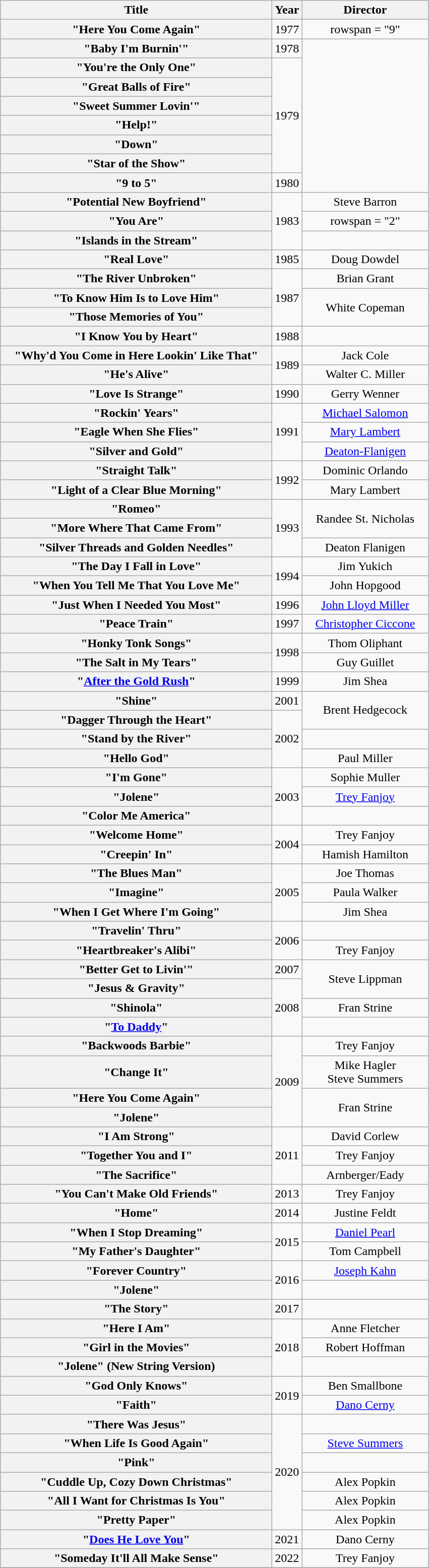<table class="wikitable plainrowheaders" style="text-align:center;">
<tr>
<th style="width:22em;">Title</th>
<th style="width:2em;">Year</th>
<th style="width:10em;">Director</th>
</tr>
<tr>
<th scope = "row">"Here You Come Again"</th>
<td>1977</td>
<td>rowspan = "9" </td>
</tr>
<tr>
<th scope = "row">"Baby I'm Burnin'"</th>
<td>1978</td>
</tr>
<tr>
<th scope = "row">"You're the Only One"</th>
<td rowspan = "6">1979</td>
</tr>
<tr>
<th scope = "row">"Great Balls of Fire"</th>
</tr>
<tr>
<th scope = "row">"Sweet Summer Lovin'"</th>
</tr>
<tr>
<th scope = "row">"Help!"</th>
</tr>
<tr>
<th scope = "row">"Down"</th>
</tr>
<tr>
<th scope = "row">"Star of the Show"</th>
</tr>
<tr>
<th scope = "row">"9 to 5"</th>
<td>1980</td>
</tr>
<tr>
<th scope = "row">"Potential New Boyfriend"</th>
<td rowspan="3">1983</td>
<td>Steve Barron</td>
</tr>
<tr>
<th scope = "row">"You Are"</th>
<td>rowspan = "2" </td>
</tr>
<tr>
<th scope = "row">"Islands in the Stream" </th>
</tr>
<tr>
<th scope = "row">"Real Love" </th>
<td>1985</td>
<td>Doug Dowdel</td>
</tr>
<tr>
<th scope = "row">"The River Unbroken"</th>
<td rowspan="3">1987</td>
<td>Brian Grant</td>
</tr>
<tr>
<th scope = "row">"To Know Him Is to Love Him"<br></th>
<td rowspan="2">White Copeman</td>
</tr>
<tr>
<th scope = "row">"Those Memories of You"<br></th>
</tr>
<tr>
<th scope = "row">"I Know You by Heart"<br></th>
<td>1988</td>
<td></td>
</tr>
<tr>
<th scope = "row">"Why'd You Come in Here Lookin' Like That"</th>
<td rowspan="2">1989</td>
<td>Jack Cole</td>
</tr>
<tr>
<th scope = "row">"He's Alive" </th>
<td>Walter C. Miller</td>
</tr>
<tr>
<th scope = "row">"Love Is Strange"<br></th>
<td>1990</td>
<td>Gerry Wenner</td>
</tr>
<tr>
<th scope = "row">"Rockin' Years"<br></th>
<td rowspan="3">1991</td>
<td><a href='#'>Michael Salomon</a></td>
</tr>
<tr>
<th scope = "row">"Eagle When She Flies"</th>
<td><a href='#'>Mary Lambert</a></td>
</tr>
<tr>
<th scope = "row">"Silver and Gold"</th>
<td><a href='#'>Deaton-Flanigen</a></td>
</tr>
<tr>
<th scope = "row">"Straight Talk"</th>
<td rowspan="2">1992</td>
<td>Dominic Orlando</td>
</tr>
<tr>
<th scope = "row">"Light of a Clear Blue Morning"</th>
<td>Mary Lambert</td>
</tr>
<tr>
<th scope = "row">"Romeo"<br></th>
<td rowspan="3">1993</td>
<td rowspan="2">Randee St. Nicholas</td>
</tr>
<tr>
<th scope = "row">"More Where That Came From"</th>
</tr>
<tr>
<th scope = "row">"Silver Threads and Golden Needles"<br></th>
<td>Deaton Flanigen</td>
</tr>
<tr>
<th scope = "row">"The Day I Fall in Love"<br></th>
<td rowspan="2">1994</td>
<td>Jim Yukich</td>
</tr>
<tr>
<th scope = "row">"When You Tell Me That You Love Me"<br></th>
<td>John Hopgood</td>
</tr>
<tr>
<th scope = "row">"Just When I Needed You Most"</th>
<td>1996</td>
<td><a href='#'>John Lloyd Miller</a></td>
</tr>
<tr>
<th scope = "row">"Peace Train" </th>
<td>1997</td>
<td><a href='#'>Christopher Ciccone</a></td>
</tr>
<tr>
<th scope = "row">"Honky Tonk Songs"</th>
<td rowspan="2">1998</td>
<td>Thom Oliphant</td>
</tr>
<tr>
<th scope = "row">"The Salt in My Tears"</th>
<td>Guy Guillet</td>
</tr>
<tr>
<th scope = "row">"<a href='#'>After the Gold Rush</a>"<br></th>
<td>1999</td>
<td>Jim Shea</td>
</tr>
<tr>
<th scope = "row">"Shine"</th>
<td>2001</td>
<td rowspan="2">Brent Hedgecock</td>
</tr>
<tr>
<th scope = "row">"Dagger Through the Heart"</th>
<td rowspan="3">2002</td>
</tr>
<tr>
<th scope = "row">"Stand by the River"<br></th>
<td></td>
</tr>
<tr>
<th scope = "row">"Hello God" </th>
<td>Paul Miller</td>
</tr>
<tr>
<th scope = "row">"I'm Gone"</th>
<td rowspan="3">2003</td>
<td>Sophie Muller</td>
</tr>
<tr>
<th scope = "row">"Jolene"<br></th>
<td><a href='#'>Trey Fanjoy</a></td>
</tr>
<tr>
<th scope = "row">"Color Me America"</th>
<td></td>
</tr>
<tr>
<th scope = "row">"Welcome Home"</th>
<td rowspan="2">2004</td>
<td>Trey Fanjoy</td>
</tr>
<tr>
<th scope = "row">"Creepin' In"<br></th>
<td>Hamish Hamilton</td>
</tr>
<tr>
<th scope = "row">"The Blues Man"<br></th>
<td rowspan="3">2005</td>
<td>Joe Thomas</td>
</tr>
<tr>
<th scope = "row">"Imagine"<br></th>
<td>Paula Walker</td>
</tr>
<tr>
<th scope = "row">"When I Get Where I'm Going"<br></th>
<td>Jim Shea</td>
</tr>
<tr>
<th scope = "row">"Travelin' Thru"</th>
<td rowspan=2>2006</td>
<td></td>
</tr>
<tr>
<th scope = "row">"Heartbreaker's Alibi"<br></th>
<td>Trey Fanjoy</td>
</tr>
<tr>
<th scope = "row">"Better Get to Livin'"</th>
<td>2007</td>
<td rowspan="2">Steve Lippman</td>
</tr>
<tr>
<th scope = "row">"Jesus & Gravity"</th>
<td rowspan="3">2008</td>
</tr>
<tr>
<th scope = "row">"Shinola" </th>
<td>Fran Strine</td>
</tr>
<tr>
<th scope = "row">"<a href='#'>To Daddy</a>"<br></th>
<td></td>
</tr>
<tr>
<th scope = "row">"Backwoods Barbie"</th>
<td rowspan="4">2009</td>
<td>Trey Fanjoy</td>
</tr>
<tr>
<th scope = "row">"Change It"<br></th>
<td>Mike Hagler<br>Steve Summers</td>
</tr>
<tr>
<th scope = "row">"Here You Come Again" </th>
<td rowspan = "2">Fran Strine</td>
</tr>
<tr>
<th scope = "row">"Jolene" </th>
</tr>
<tr>
<th scope = "row">"I Am Strong"<br></th>
<td rowspan="3">2011</td>
<td>David Corlew</td>
</tr>
<tr>
<th scope = "row">"Together You and I"</th>
<td>Trey Fanjoy</td>
</tr>
<tr>
<th scope = "row">"The Sacrifice"</th>
<td>Arnberger/Eady</td>
</tr>
<tr>
<th scope = "row">"You Can't Make Old Friends"<br></th>
<td>2013</td>
<td>Trey Fanjoy</td>
</tr>
<tr>
<th scope = "row">"Home"</th>
<td>2014</td>
<td>Justine Feldt</td>
</tr>
<tr>
<th scope = "row">"When I Stop Dreaming"<br></th>
<td rowspan="2">2015</td>
<td><a href='#'>Daniel Pearl</a></td>
</tr>
<tr>
<th scope = "row">"My Father's Daughter"<br></th>
<td>Tom Campbell</td>
</tr>
<tr>
<th scope = "row">"Forever Country"<br></th>
<td rowspan = "2">2016</td>
<td><a href='#'>Joseph Kahn</a></td>
</tr>
<tr>
<th scope = "row">"Jolene"<br></th>
<td></td>
</tr>
<tr>
<th scope = "row">"The Story"</th>
<td>2017</td>
<td></td>
</tr>
<tr>
<th scope = "row">"Here I Am"<br></th>
<td rowspan = "3">2018</td>
<td>Anne Fletcher</td>
</tr>
<tr>
<th scope = "row">"Girl in the Movies"</th>
<td>Robert Hoffman</td>
</tr>
<tr>
<th scope = "row">"Jolene" (New String Version)</th>
<td></td>
</tr>
<tr>
<th scope = "row">"God Only Knows"<br></th>
<td rowspan = "2">2019</td>
<td>Ben Smallbone</td>
</tr>
<tr>
<th scope = "row">"Faith"<br></th>
<td><a href='#'>Dano Cerny</a></td>
</tr>
<tr>
<th scope = "row">"There Was Jesus"<br></th>
<td rowspan = "6">2020</td>
<td></td>
</tr>
<tr>
<th scope = "row">"When Life Is Good Again"</th>
<td><a href='#'>Steve Summers</a></td>
</tr>
<tr>
<th scope = "row">"Pink"<br></th>
<td></td>
</tr>
<tr>
<th scope = "row">"Cuddle Up, Cozy Down Christmas"<br></th>
<td>Alex Popkin</td>
</tr>
<tr>
<th scope = "row">"All I Want for Christmas Is You"<br></th>
<td>Alex Popkin</td>
</tr>
<tr>
<th scope = "row">"Pretty Paper"<br></th>
<td>Alex Popkin</td>
</tr>
<tr>
<th scope = "row">"<a href='#'>Does He Love You</a>"<br></th>
<td>2021</td>
<td>Dano Cerny</td>
</tr>
<tr>
<th scope = "row">"Someday It'll All Make Sense"<br></th>
<td>2022</td>
<td>Trey Fanjoy</td>
</tr>
<tr>
</tr>
</table>
